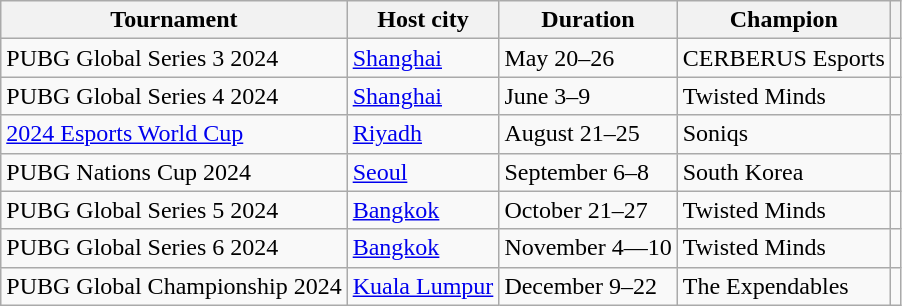<table class="wikitable">
<tr>
<th>Tournament</th>
<th>Host city</th>
<th>Duration</th>
<th>Champion</th>
<th></th>
</tr>
<tr>
<td>PUBG Global Series 3 2024</td>
<td> <a href='#'>Shanghai</a></td>
<td>May 20–26</td>
<td>CERBERUS Esports</td>
<td></td>
</tr>
<tr>
<td>PUBG Global Series 4 2024</td>
<td> <a href='#'>Shanghai</a></td>
<td>June 3–9</td>
<td>Twisted Minds</td>
<td></td>
</tr>
<tr>
<td><a href='#'>2024 Esports World Cup</a></td>
<td> <a href='#'>Riyadh</a></td>
<td>August 21–25</td>
<td>Soniqs</td>
<td></td>
</tr>
<tr>
<td>PUBG Nations Cup 2024</td>
<td> <a href='#'>Seoul</a></td>
<td>September 6–8</td>
<td>South Korea</td>
<td></td>
</tr>
<tr>
<td>PUBG Global Series 5 2024</td>
<td> <a href='#'>Bangkok</a></td>
<td>October 21–27</td>
<td>Twisted Minds</td>
<td></td>
</tr>
<tr>
<td>PUBG Global Series 6 2024</td>
<td> <a href='#'>Bangkok</a></td>
<td>November 4—10</td>
<td>Twisted Minds</td>
<td></td>
</tr>
<tr>
<td>PUBG Global Championship 2024</td>
<td> <a href='#'>Kuala Lumpur</a></td>
<td>December 9–22</td>
<td>The Expendables</td>
<td></td>
</tr>
</table>
